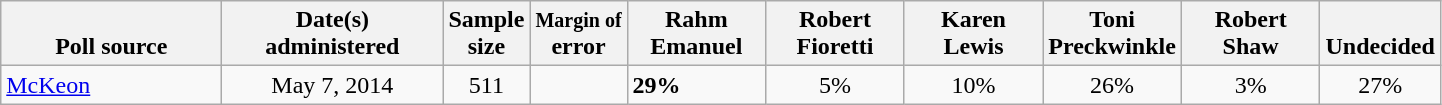<table class="wikitable">
<tr valign= bottom>
<th style="width:140px;">Poll source</th>
<th style="width:140px;">Date(s)<br>administered</th>
<th class=small>Sample<br>size</th>
<th class=small><small>Margin of</small><br>error</th>
<th style="width:85px;">Rahm<br>Emanuel</th>
<th style="width:85px;">Robert<br>Fioretti</th>
<th style="width:85px;">Karen<br>Lewis</th>
<th style="width:80px;">Toni<br>Preckwinkle</th>
<th style="width:85px;">Robert<br>Shaw</th>
<th>Undecided</th>
</tr>
<tr>
<td><a href='#'>McKeon</a></td>
<td align=center>May 7, 2014</td>
<td align=center>511</td>
<td align=center></td>
<td><strong>29%</strong></td>
<td align=center>5%</td>
<td align=center>10%</td>
<td align=center>26%</td>
<td align=center>3%</td>
<td align=center>27%</td>
</tr>
</table>
